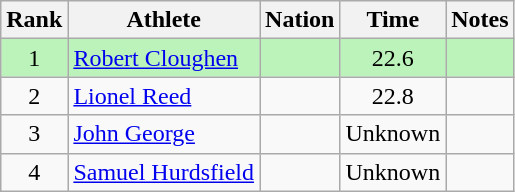<table class="wikitable sortable" style="text-align:center">
<tr>
<th>Rank</th>
<th>Athlete</th>
<th>Nation</th>
<th>Time</th>
<th>Notes</th>
</tr>
<tr bgcolor=bbf3bb>
<td>1</td>
<td align=left><a href='#'>Robert Cloughen</a></td>
<td align=left></td>
<td>22.6</td>
<td></td>
</tr>
<tr>
<td>2</td>
<td align=left><a href='#'>Lionel Reed</a></td>
<td align=left></td>
<td>22.8</td>
<td></td>
</tr>
<tr>
<td>3</td>
<td align=left><a href='#'>John George</a></td>
<td align=left></td>
<td data-sort-value=30.0>Unknown</td>
<td></td>
</tr>
<tr>
<td>4</td>
<td align=left><a href='#'>Samuel Hurdsfield</a></td>
<td align=left></td>
<td data-sort-value=30.0>Unknown</td>
<td></td>
</tr>
</table>
